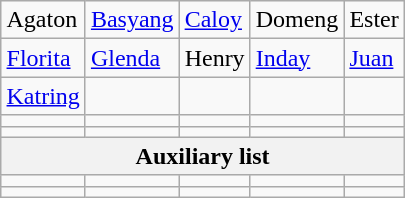<table class="wikitable" align=right>
<tr>
<td>Agaton</td>
<td><a href='#'>Basyang</a></td>
<td><a href='#'>Caloy</a></td>
<td>Domeng</td>
<td>Ester</td>
</tr>
<tr>
<td><a href='#'>Florita</a></td>
<td><a href='#'>Glenda</a></td>
<td>Henry</td>
<td><a href='#'>Inday</a></td>
<td><a href='#'>Juan</a></td>
</tr>
<tr>
<td><a href='#'>Katring</a></td>
<td></td>
<td></td>
<td></td>
<td></td>
</tr>
<tr>
<td></td>
<td></td>
<td></td>
<td></td>
<td></td>
</tr>
<tr>
<td></td>
<td></td>
<td></td>
<td></td>
<td></td>
</tr>
<tr>
<th colspan=5>Auxiliary list</th>
</tr>
<tr>
<td></td>
<td></td>
<td></td>
<td></td>
<td></td>
</tr>
<tr>
<td></td>
<td></td>
<td></td>
<td></td>
<td></td>
</tr>
</table>
